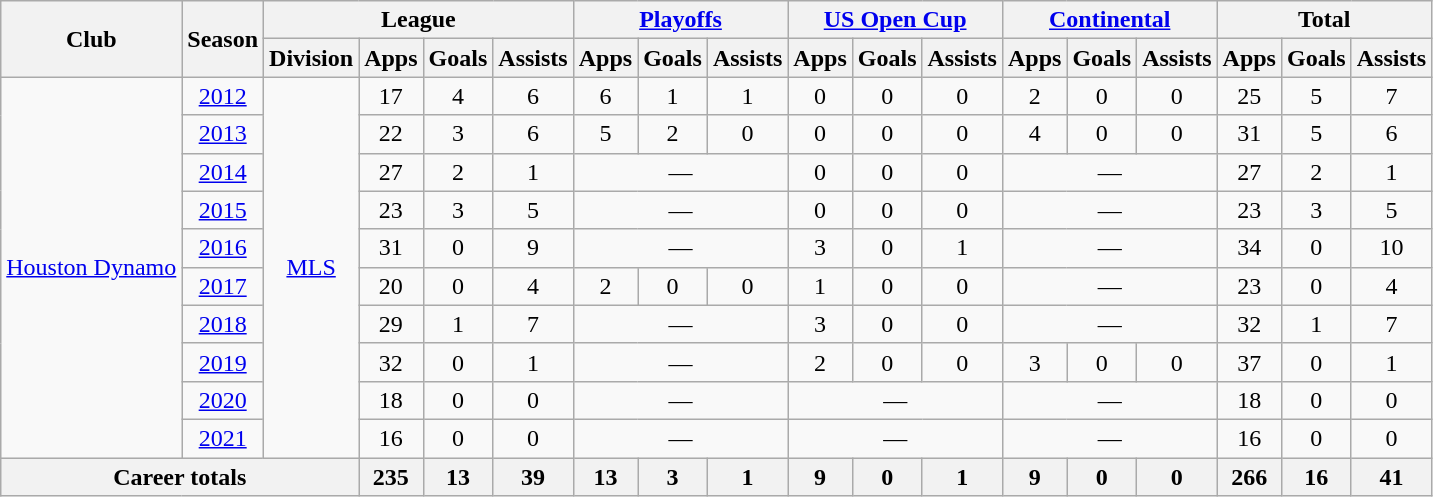<table class="wikitable" style="text-align: center">
<tr>
<th rowspan="2">Club</th>
<th rowspan="2">Season</th>
<th colspan="4">League</th>
<th colspan="3"><a href='#'>Playoffs</a></th>
<th colspan="3"><a href='#'>US Open Cup</a></th>
<th colspan="3"><a href='#'>Continental</a></th>
<th colspan="3">Total</th>
</tr>
<tr>
<th>Division</th>
<th>Apps</th>
<th>Goals</th>
<th>Assists</th>
<th>Apps</th>
<th>Goals</th>
<th>Assists</th>
<th>Apps</th>
<th>Goals</th>
<th>Assists</th>
<th>Apps</th>
<th>Goals</th>
<th>Assists</th>
<th>Apps</th>
<th>Goals</th>
<th>Assists</th>
</tr>
<tr>
<td rowspan="10"><a href='#'>Houston Dynamo</a></td>
<td><a href='#'>2012</a></td>
<td rowspan="10"><a href='#'>MLS</a></td>
<td>17</td>
<td>4</td>
<td>6</td>
<td>6</td>
<td>1</td>
<td>1</td>
<td>0</td>
<td>0</td>
<td>0</td>
<td>2</td>
<td>0</td>
<td>0</td>
<td>25</td>
<td>5</td>
<td>7</td>
</tr>
<tr>
<td><a href='#'>2013</a></td>
<td>22</td>
<td>3</td>
<td>6</td>
<td>5</td>
<td>2</td>
<td>0</td>
<td>0</td>
<td>0</td>
<td>0</td>
<td>4</td>
<td>0</td>
<td>0</td>
<td>31</td>
<td>5</td>
<td>6</td>
</tr>
<tr>
<td><a href='#'>2014</a></td>
<td>27</td>
<td>2</td>
<td>1</td>
<td colspan="3">—</td>
<td>0</td>
<td>0</td>
<td>0</td>
<td colspan="3">—</td>
<td>27</td>
<td>2</td>
<td>1</td>
</tr>
<tr>
<td><a href='#'>2015</a></td>
<td>23</td>
<td>3</td>
<td>5</td>
<td colspan="3">—</td>
<td>0</td>
<td>0</td>
<td>0</td>
<td colspan="3">—</td>
<td>23</td>
<td>3</td>
<td>5</td>
</tr>
<tr>
<td><a href='#'>2016</a></td>
<td>31</td>
<td>0</td>
<td>9</td>
<td colspan="3">—</td>
<td>3</td>
<td>0</td>
<td>1</td>
<td colspan="3">—</td>
<td>34</td>
<td>0</td>
<td>10</td>
</tr>
<tr>
<td><a href='#'>2017</a></td>
<td>20</td>
<td>0</td>
<td>4</td>
<td>2</td>
<td>0</td>
<td>0</td>
<td>1</td>
<td>0</td>
<td>0</td>
<td colspan="3">—</td>
<td>23</td>
<td>0</td>
<td>4</td>
</tr>
<tr>
<td><a href='#'>2018</a></td>
<td>29</td>
<td>1</td>
<td>7</td>
<td colspan="3">—</td>
<td>3</td>
<td>0</td>
<td>0</td>
<td colspan="3">—</td>
<td>32</td>
<td>1</td>
<td>7</td>
</tr>
<tr>
<td><a href='#'>2019</a></td>
<td>32</td>
<td>0</td>
<td>1</td>
<td colspan="3">—</td>
<td>2</td>
<td>0</td>
<td>0</td>
<td>3</td>
<td>0</td>
<td>0</td>
<td>37</td>
<td>0</td>
<td>1</td>
</tr>
<tr>
<td><a href='#'>2020</a></td>
<td>18</td>
<td>0</td>
<td>0</td>
<td colspan="3">—</td>
<td colspan="3">—</td>
<td colspan="3">—</td>
<td>18</td>
<td>0</td>
<td>0</td>
</tr>
<tr>
<td><a href='#'>2021</a></td>
<td>16</td>
<td>0</td>
<td>0</td>
<td colspan="3">—</td>
<td colspan="3">—</td>
<td colspan="3">—</td>
<td>16</td>
<td>0</td>
<td>0</td>
</tr>
<tr>
<th colspan="3">Career totals</th>
<th>235</th>
<th>13</th>
<th>39</th>
<th>13</th>
<th>3</th>
<th>1</th>
<th>9</th>
<th>0</th>
<th>1</th>
<th>9</th>
<th>0</th>
<th>0</th>
<th>266</th>
<th>16</th>
<th>41</th>
</tr>
</table>
